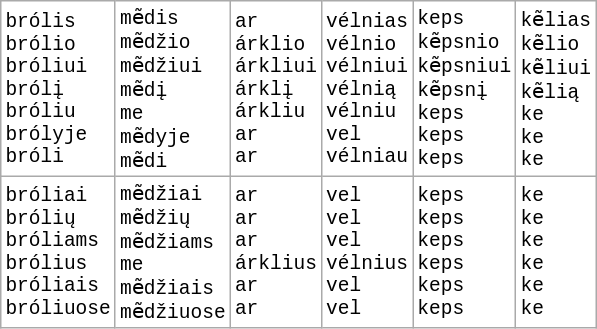<table class=wikitable style="font-family: monospace; background:#FFFFFF">
<tr>
<td>brólis<br>brólio<br>bróliui<br>brólį<br>bróliu<br>brólyje<br>bróli</td>
<td>mẽdis<br>mẽdžio<br>mẽdžiui<br>mẽdį<br>me<br>mẽdyje<br>mẽdi</td>
<td>ar<br>árklio<br>árkliui<br>árklį<br>árkliu<br>ar<br>ar</td>
<td>vélnias<br>vélnio<br>vélniui<br>vélnią<br>vélniu<br>vel<br>vélniau</td>
<td>keps<br>kẽpsnio<br>kẽpsniui<br>kẽpsnį<br>keps<br>keps<br>keps</td>
<td>kẽlias<br>kẽlio<br>kẽliui<br>kẽlią<br>ke<br>ke<br>ke</td>
</tr>
<tr ̀   ́    ̃>
<td>bróliai<br>brólių<br>bróliams<br>brólius<br>bróliais<br>bróliuose</td>
<td>mẽdžiai<br>mẽdžių<br>mẽdžiams<br>me<br>mẽdžiais<br>mẽdžiuose</td>
<td>ar<br>ar<br>ar<br>árklius<br>ar<br>ar</td>
<td>vel<br>vel<br>vel<br>vélnius<br>vel<br>vel</td>
<td>keps<br>keps<br>keps<br>keps<br>keps<br>keps</td>
<td>ke<br>ke<br>ke<br>ke<br>ke<br>ke</td>
</tr>
</table>
